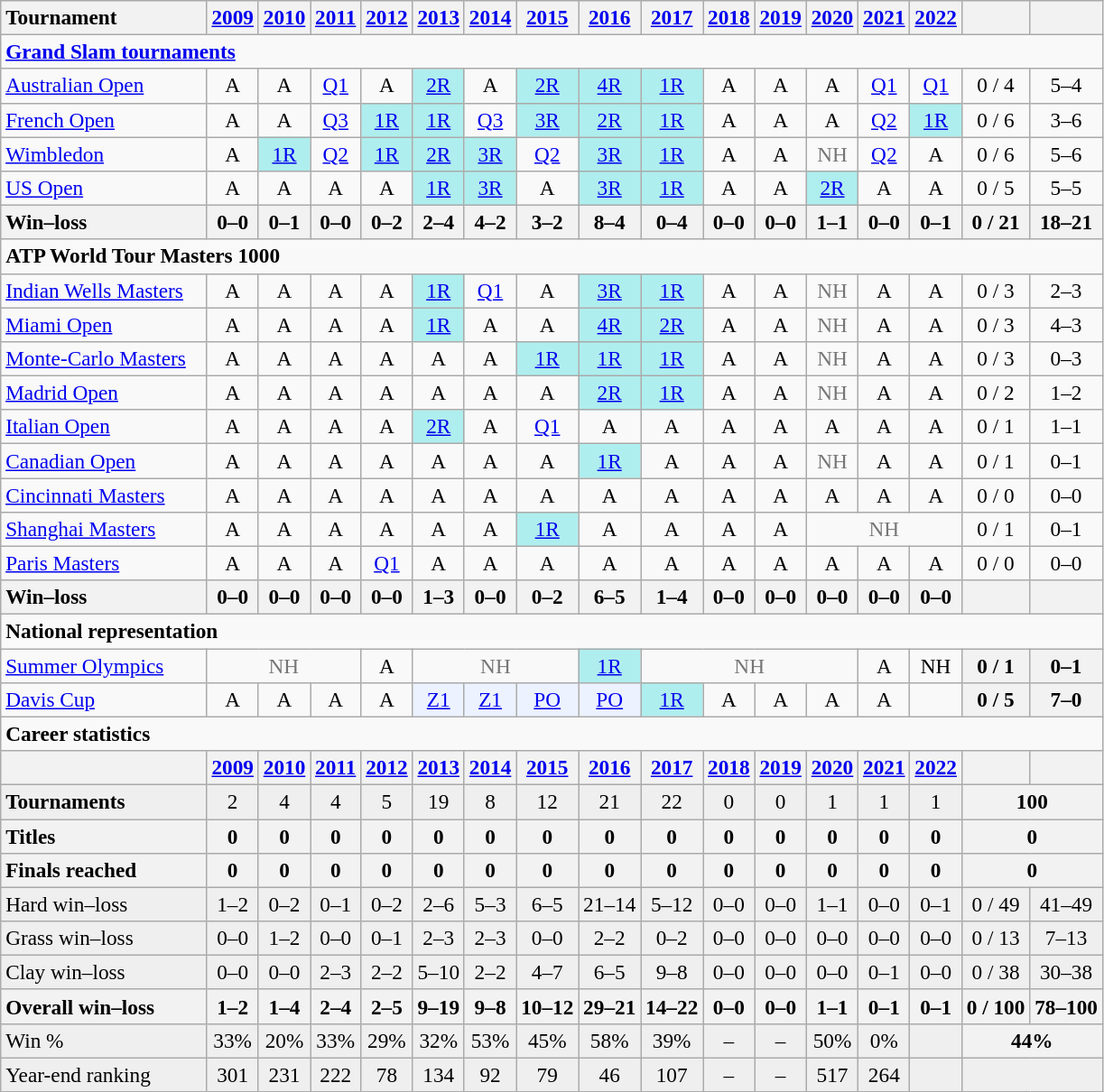<table class=wikitable style=text-align:center;font-size:97%>
<tr>
<th width=145 style=text-align:left>Tournament</th>
<th><a href='#'>2009</a></th>
<th><a href='#'>2010</a></th>
<th><a href='#'>2011</a></th>
<th><a href='#'>2012</a></th>
<th><a href='#'>2013</a></th>
<th><a href='#'>2014</a></th>
<th><a href='#'>2015</a></th>
<th><a href='#'>2016</a></th>
<th><a href='#'>2017</a></th>
<th><a href='#'>2018</a></th>
<th><a href='#'>2019</a></th>
<th><a href='#'>2020</a></th>
<th><a href='#'>2021</a></th>
<th><a href='#'>2022</a></th>
<th></th>
<th></th>
</tr>
<tr>
<td colspan="23" style="text-align:left"><a href='#'><strong>Grand Slam tournaments</strong></a></td>
</tr>
<tr>
<td align=left><a href='#'>Australian Open</a></td>
<td>A</td>
<td>A</td>
<td><a href='#'>Q1</a></td>
<td>A</td>
<td bgcolor=afeeee><a href='#'>2R</a></td>
<td>A</td>
<td bgcolor=afeeee><a href='#'>2R</a></td>
<td bgcolor=afeeee><a href='#'>4R</a></td>
<td bgcolor=afeeee><a href='#'>1R</a></td>
<td>A</td>
<td>A</td>
<td>A</td>
<td><a href='#'>Q1</a></td>
<td><a href='#'>Q1</a></td>
<td>0 / 4</td>
<td>5–4</td>
</tr>
<tr>
<td align=left><a href='#'>French Open</a></td>
<td>A</td>
<td>A</td>
<td><a href='#'>Q3</a></td>
<td bgcolor=afeeee><a href='#'>1R</a></td>
<td bgcolor=afeeee><a href='#'>1R</a></td>
<td><a href='#'>Q3</a></td>
<td bgcolor=afeeee><a href='#'>3R</a></td>
<td bgcolor=afeeee><a href='#'>2R</a></td>
<td bgcolor=afeeee><a href='#'>1R</a></td>
<td>A</td>
<td>A</td>
<td>A</td>
<td><a href='#'>Q2</a></td>
<td bgcolor=afeeee><a href='#'>1R</a></td>
<td>0 / 6</td>
<td>3–6</td>
</tr>
<tr>
<td align=left><a href='#'>Wimbledon</a></td>
<td>A</td>
<td bgcolor=afeeee><a href='#'>1R</a></td>
<td><a href='#'>Q2</a></td>
<td bgcolor=afeeee><a href='#'>1R</a></td>
<td bgcolor=afeeee><a href='#'>2R</a></td>
<td bgcolor=afeeee><a href='#'>3R</a></td>
<td><a href='#'>Q2</a></td>
<td bgcolor=afeeee><a href='#'>3R</a></td>
<td bgcolor=afeeee><a href='#'>1R</a></td>
<td>A</td>
<td>A</td>
<td style=color:#767676>NH</td>
<td><a href='#'>Q2</a></td>
<td>A</td>
<td>0 / 6</td>
<td>5–6</td>
</tr>
<tr>
<td align=left><a href='#'>US Open</a></td>
<td>A</td>
<td>A</td>
<td>A</td>
<td>A</td>
<td bgcolor=afeeee><a href='#'>1R</a></td>
<td bgcolor=afeeee><a href='#'>3R</a></td>
<td>A</td>
<td bgcolor=afeeee><a href='#'>3R</a></td>
<td bgcolor=afeeee><a href='#'>1R</a></td>
<td>A</td>
<td>A</td>
<td bgcolor=afeeee><a href='#'>2R</a></td>
<td>A</td>
<td>A</td>
<td>0 / 5</td>
<td>5–5</td>
</tr>
<tr>
<th style=text-align:left>Win–loss</th>
<th>0–0</th>
<th>0–1</th>
<th>0–0</th>
<th>0–2</th>
<th>2–4</th>
<th>4–2</th>
<th>3–2</th>
<th>8–4</th>
<th>0–4</th>
<th>0–0</th>
<th>0–0</th>
<th>1–1</th>
<th>0–0</th>
<th>0–1</th>
<th>0 / 21</th>
<th>18–21</th>
</tr>
<tr>
<td colspan="23" style="text-align:left"><strong>ATP World Tour Masters 1000</strong></td>
</tr>
<tr>
<td align=left><a href='#'>Indian Wells Masters</a></td>
<td>A</td>
<td>A</td>
<td>A</td>
<td>A</td>
<td bgcolor=afeeee><a href='#'>1R</a></td>
<td><a href='#'>Q1</a></td>
<td>A</td>
<td bgcolor=afeeee><a href='#'>3R</a></td>
<td bgcolor=afeeee><a href='#'>1R</a></td>
<td>A</td>
<td>A</td>
<td style="color:#767676">NH</td>
<td>A</td>
<td>A</td>
<td>0 / 3</td>
<td>2–3</td>
</tr>
<tr>
<td align=left><a href='#'>Miami Open</a></td>
<td>A</td>
<td>A</td>
<td>A</td>
<td>A</td>
<td bgcolor=afeeee><a href='#'>1R</a></td>
<td>A</td>
<td>A</td>
<td bgcolor=afeeee><a href='#'>4R</a></td>
<td bgcolor=afeeee><a href='#'>2R</a></td>
<td>A</td>
<td>A</td>
<td style=color:#767676>NH</td>
<td>A</td>
<td>A</td>
<td>0 / 3</td>
<td>4–3</td>
</tr>
<tr>
<td align=left><a href='#'>Monte-Carlo Masters</a></td>
<td>A</td>
<td>A</td>
<td>A</td>
<td>A</td>
<td>A</td>
<td>A</td>
<td bgcolor=afeeee><a href='#'>1R</a></td>
<td bgcolor=afeeee><a href='#'>1R</a></td>
<td bgcolor=afeeee><a href='#'>1R</a></td>
<td>A</td>
<td>A</td>
<td style=color:#767676>NH</td>
<td>A</td>
<td>A</td>
<td>0 / 3</td>
<td>0–3</td>
</tr>
<tr>
<td align=left><a href='#'>Madrid Open</a></td>
<td>A</td>
<td>A</td>
<td>A</td>
<td>A</td>
<td>A</td>
<td>A</td>
<td>A</td>
<td bgcolor=afeeee><a href='#'>2R</a></td>
<td bgcolor=afeeee><a href='#'>1R</a></td>
<td>A</td>
<td>A</td>
<td style=color:#767676>NH</td>
<td>A</td>
<td>A</td>
<td>0 / 2</td>
<td>1–2</td>
</tr>
<tr>
<td align=left><a href='#'>Italian Open</a></td>
<td>A</td>
<td>A</td>
<td>A</td>
<td>A</td>
<td bgcolor=afeeee><a href='#'>2R</a></td>
<td>A</td>
<td><a href='#'>Q1</a></td>
<td>A</td>
<td>A</td>
<td>A</td>
<td>A</td>
<td>A</td>
<td>A</td>
<td>A</td>
<td>0 / 1</td>
<td>1–1</td>
</tr>
<tr>
<td align=left><a href='#'>Canadian Open</a></td>
<td>A</td>
<td>A</td>
<td>A</td>
<td>A</td>
<td>A</td>
<td>A</td>
<td>A</td>
<td bgcolor=afeeee><a href='#'>1R</a></td>
<td>A</td>
<td>A</td>
<td>A</td>
<td style=color:#767676>NH</td>
<td>A</td>
<td>A</td>
<td>0 / 1</td>
<td>0–1</td>
</tr>
<tr>
<td align=left><a href='#'>Cincinnati Masters</a></td>
<td>A</td>
<td>A</td>
<td>A</td>
<td>A</td>
<td>A</td>
<td>A</td>
<td>A</td>
<td>A</td>
<td>A</td>
<td>A</td>
<td>A</td>
<td>A</td>
<td>A</td>
<td>A</td>
<td>0 / 0</td>
<td>0–0</td>
</tr>
<tr>
<td align=left><a href='#'>Shanghai Masters</a></td>
<td>A</td>
<td>A</td>
<td>A</td>
<td>A</td>
<td>A</td>
<td>A</td>
<td bgcolor=afeeee><a href='#'>1R</a></td>
<td>A</td>
<td>A</td>
<td>A</td>
<td>A</td>
<td colspan="3" style="color:#767676">NH</td>
<td>0 / 1</td>
<td>0–1</td>
</tr>
<tr>
<td align=left><a href='#'>Paris Masters</a></td>
<td>A</td>
<td>A</td>
<td>A</td>
<td><a href='#'>Q1</a></td>
<td>A</td>
<td>A</td>
<td>A</td>
<td>A</td>
<td>A</td>
<td>A</td>
<td>A</td>
<td>A</td>
<td>A</td>
<td>A</td>
<td>0 / 0</td>
<td>0–0</td>
</tr>
<tr>
<th style=text-align:left>Win–loss</th>
<th>0–0</th>
<th>0–0</th>
<th>0–0</th>
<th>0–0</th>
<th>1–3</th>
<th>0–0</th>
<th>0–2</th>
<th>6–5</th>
<th>1–4</th>
<th>0–0</th>
<th>0–0</th>
<th>0–0</th>
<th>0–0</th>
<th>0–0</th>
<th></th>
<th></th>
</tr>
<tr>
<td colspan="23" style="text-align:left"><strong>National representation</strong></td>
</tr>
<tr>
<td align=left><a href='#'>Summer Olympics</a></td>
<td colspan=3 style=color:#767676>NH</td>
<td>A</td>
<td colspan=3 style=color:#767676>NH</td>
<td bgcolor=afeeee><a href='#'>1R</a></td>
<td colspan=4 style=color:#767676>NH</td>
<td>A</td>
<td>NH</td>
<th>0 / 1</th>
<th>0–1</th>
</tr>
<tr>
<td align=left><a href='#'>Davis Cup</a></td>
<td>A</td>
<td>A</td>
<td>A</td>
<td>A</td>
<td bgcolor=ecf2ff><a href='#'>Z1</a></td>
<td bgcolor=ecf2ff><a href='#'>Z1</a></td>
<td bgcolor=ecf2ff><a href='#'>PO</a></td>
<td bgcolor=ecf2ff><a href='#'>PO</a></td>
<td bgcolor=afeeee><a href='#'>1R</a></td>
<td>A</td>
<td>A</td>
<td>A</td>
<td>A</td>
<td></td>
<th>0 / 5</th>
<th>7–0</th>
</tr>
<tr>
<td colspan="23" style="text-align:left"><strong>Career statistics</strong></td>
</tr>
<tr>
<th></th>
<th><a href='#'>2009</a></th>
<th><a href='#'>2010</a></th>
<th><a href='#'>2011</a></th>
<th><a href='#'>2012</a></th>
<th><a href='#'>2013</a></th>
<th><a href='#'>2014</a></th>
<th><a href='#'>2015</a></th>
<th><a href='#'>2016</a></th>
<th><a href='#'>2017</a></th>
<th><a href='#'>2018</a></th>
<th><a href='#'>2019</a></th>
<th><a href='#'>2020</a></th>
<th><a href='#'>2021</a></th>
<th><a href='#'>2022</a></th>
<th></th>
<th></th>
</tr>
<tr style=background:#efefef>
<td align=left><strong>Tournaments</strong></td>
<td>2</td>
<td>4</td>
<td>4</td>
<td>5</td>
<td>19</td>
<td>8</td>
<td>12</td>
<td>21</td>
<td>22</td>
<td>0</td>
<td>0</td>
<td>1</td>
<td>1</td>
<td>1</td>
<th colspan=2>100</th>
</tr>
<tr>
<th style=text-align:left>Titles</th>
<th>0</th>
<th>0</th>
<th>0</th>
<th>0</th>
<th>0</th>
<th>0</th>
<th>0</th>
<th>0</th>
<th>0</th>
<th>0</th>
<th>0</th>
<th>0</th>
<th>0</th>
<th>0</th>
<th colspan=2>0</th>
</tr>
<tr>
<th style=text-align:left>Finals reached</th>
<th>0</th>
<th>0</th>
<th>0</th>
<th>0</th>
<th>0</th>
<th>0</th>
<th>0</th>
<th>0</th>
<th>0</th>
<th>0</th>
<th>0</th>
<th>0</th>
<th>0</th>
<th>0</th>
<th colspan=2>0</th>
</tr>
<tr style=background:#efefef>
<td align=left>Hard win–loss</td>
<td>1–2</td>
<td>0–2</td>
<td>0–1</td>
<td>0–2</td>
<td>2–6</td>
<td>5–3</td>
<td>6–5</td>
<td>21–14</td>
<td>5–12</td>
<td>0–0</td>
<td>0–0</td>
<td>1–1</td>
<td>0–0</td>
<td>0–1</td>
<td>0 / 49</td>
<td>41–49</td>
</tr>
<tr style=background:#efefef>
<td align=left>Grass win–loss</td>
<td>0–0</td>
<td>1–2</td>
<td>0–0</td>
<td>0–1</td>
<td>2–3</td>
<td>2–3</td>
<td>0–0</td>
<td>2–2</td>
<td>0–2</td>
<td>0–0</td>
<td>0–0</td>
<td>0–0</td>
<td>0–0</td>
<td>0–0</td>
<td>0 / 13</td>
<td>7–13</td>
</tr>
<tr style=background:#efefef>
<td align=left>Clay win–loss</td>
<td>0–0</td>
<td>0–0</td>
<td>2–3</td>
<td>2–2</td>
<td>5–10</td>
<td>2–2</td>
<td>4–7</td>
<td>6–5</td>
<td>9–8</td>
<td>0–0</td>
<td>0–0</td>
<td>0–0</td>
<td>0–1</td>
<td>0–0</td>
<td>0 / 38</td>
<td>30–38</td>
</tr>
<tr>
<th style=text-align:left>Overall win–loss</th>
<th>1–2</th>
<th>1–4</th>
<th>2–4</th>
<th>2–5</th>
<th>9–19</th>
<th>9–8</th>
<th>10–12</th>
<th>29–21</th>
<th>14–22</th>
<th>0–0</th>
<th>0–0</th>
<th>1–1</th>
<th>0–1</th>
<th>0–1</th>
<th>0 / 100</th>
<th>78–100</th>
</tr>
<tr style=background:#efefef>
<td style=text-align:left>Win %</td>
<td>33%</td>
<td>20%</td>
<td>33%</td>
<td>29%</td>
<td>32%</td>
<td>53%</td>
<td>45%</td>
<td>58%</td>
<td>39%</td>
<td>–</td>
<td>–</td>
<td>50%</td>
<td>0%</td>
<td></td>
<th colspan=2>44%</th>
</tr>
<tr style=background:#efefef>
<td align=left>Year-end ranking</td>
<td>301</td>
<td>231</td>
<td>222</td>
<td>78</td>
<td>134</td>
<td>92</td>
<td>79</td>
<td>46</td>
<td>107</td>
<td>–</td>
<td>–</td>
<td>517</td>
<td>264</td>
<td></td>
<td colspan=2><strong></strong></td>
</tr>
</table>
